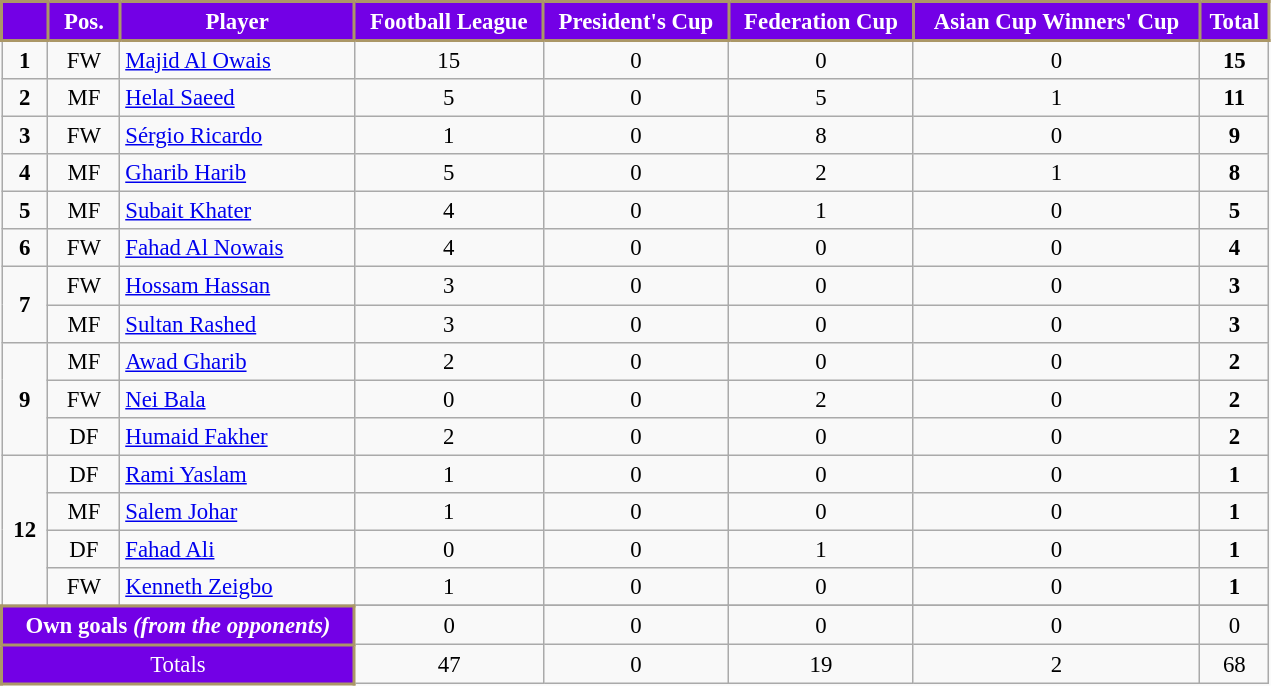<table class="wikitable" style="width:67%; text-align:center; font-size:95%;">
<tr>
<th style="color:#FFFFFF; background: #7300E6; border:2px solid #AB9767;"></th>
<th style="color:#FFFFFF; background: #7300E6; border:2px solid #AB9767;">Pos.</th>
<th style="color:#FFFFFF; background: #7300E6; border:2px solid #AB9767;">Player</th>
<th style="color:#FFFFFF; background: #7300E6; border:2px solid #AB9767;">Football League</th>
<th style="color:#FFFFFF; background: #7300E6; border:2px solid #AB9767;">President's Cup</th>
<th style="color:#FFFFFF; background: #7300E6; border:2px solid #AB9767;">Federation Cup</th>
<th style="color:#FFFFFF; background: #7300E6; border:2px solid #AB9767;">Asian Cup Winners' Cup</th>
<th style="color:#FFFFFF; background: #7300E6; border:2px solid #AB9767;">Total</th>
</tr>
<tr>
<td><strong>1</strong></td>
<td>FW</td>
<td align="left"> <a href='#'>Majid Al Owais</a></td>
<td>15</td>
<td>0</td>
<td>0</td>
<td>0</td>
<td><strong>15</strong></td>
</tr>
<tr>
<td><strong>2</strong></td>
<td>MF</td>
<td align="left"> <a href='#'>Helal Saeed</a></td>
<td>5</td>
<td>0</td>
<td>5</td>
<td>1</td>
<td><strong>11</strong></td>
</tr>
<tr>
<td><strong>3</strong></td>
<td>FW</td>
<td align="left"> <a href='#'>Sérgio Ricardo</a></td>
<td>1</td>
<td>0</td>
<td>8</td>
<td>0</td>
<td><strong>9</strong></td>
</tr>
<tr>
<td><strong>4</strong></td>
<td>MF</td>
<td align="left"> <a href='#'>Gharib Harib</a></td>
<td>5</td>
<td>0</td>
<td>2</td>
<td>1</td>
<td><strong>8</strong></td>
</tr>
<tr>
<td><strong>5</strong></td>
<td>MF</td>
<td align="left"> <a href='#'>Subait Khater</a></td>
<td>4</td>
<td>0</td>
<td>1</td>
<td>0</td>
<td><strong>5</strong></td>
</tr>
<tr>
<td><strong>6</strong></td>
<td>FW</td>
<td align="left"> <a href='#'>Fahad Al Nowais</a></td>
<td>4</td>
<td>0</td>
<td>0</td>
<td>0</td>
<td><strong>4</strong></td>
</tr>
<tr>
<td rowspan=2><strong>7</strong></td>
<td>FW</td>
<td align="left"> <a href='#'>Hossam Hassan</a></td>
<td>3</td>
<td>0</td>
<td>0</td>
<td>0</td>
<td><strong>3</strong></td>
</tr>
<tr>
<td>MF</td>
<td align="left"> <a href='#'>Sultan Rashed</a></td>
<td>3</td>
<td>0</td>
<td>0</td>
<td>0</td>
<td><strong>3</strong></td>
</tr>
<tr>
<td rowspan=3><strong>9</strong></td>
<td>MF</td>
<td align="left"> <a href='#'>Awad Gharib</a></td>
<td>2</td>
<td>0</td>
<td>0</td>
<td>0</td>
<td><strong>2</strong></td>
</tr>
<tr>
<td>FW</td>
<td align="left"> <a href='#'>Nei Bala</a></td>
<td>0</td>
<td>0</td>
<td>2</td>
<td>0</td>
<td><strong>2</strong></td>
</tr>
<tr>
<td>DF</td>
<td align="left"> <a href='#'>Humaid Fakher</a></td>
<td>2</td>
<td>0</td>
<td>0</td>
<td>0</td>
<td><strong>2</strong></td>
</tr>
<tr>
<td rowspan=4><strong>12</strong></td>
<td>DF</td>
<td align="left"> <a href='#'>Rami Yaslam</a></td>
<td>1</td>
<td>0</td>
<td>0</td>
<td>0</td>
<td><strong>1</strong></td>
</tr>
<tr>
<td>MF</td>
<td align="left"> <a href='#'>Salem Johar</a></td>
<td>1</td>
<td>0</td>
<td>0</td>
<td>0</td>
<td><strong>1</strong></td>
</tr>
<tr>
<td>DF</td>
<td align="left"> <a href='#'>Fahad Ali</a></td>
<td>0</td>
<td>0</td>
<td>1</td>
<td>0</td>
<td><strong>1</strong></td>
</tr>
<tr>
<td>FW</td>
<td align="left"> <a href='#'>Kenneth Zeigbo</a></td>
<td>1</td>
<td>0</td>
<td>0</td>
<td>0</td>
<td><strong>1</strong></td>
</tr>
<tr>
</tr>
<tr class="sortbottom">
<td style="color:#FFFFFF; background: #7300E6; border:2px solid #AB9767"; colspan=3><strong>Own goals <em>(from the opponents)<strong><em></td>
<td>0</td>
<td>0</td>
<td>0</td>
<td>0</td>
<td></strong>0<strong></td>
</tr>
<tr class="sortbottom">
<td style="color:#FFFFFF; background: #7300E6; border:2px solid #AB9767"; colspan=3></strong>Totals<strong></td>
<td></strong>47<strong></td>
<td></strong>0<strong></td>
<td></strong>19<strong></td>
<td></strong>2<strong></td>
<td></strong>68<strong></td>
</tr>
</table>
